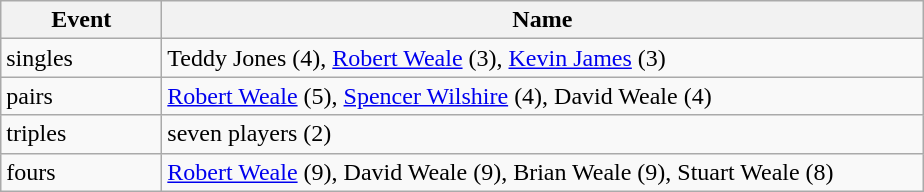<table class="wikitable">
<tr>
<th width="100">Event</th>
<th width="500">Name</th>
</tr>
<tr>
<td align=left>singles</td>
<td>Teddy Jones (4), <a href='#'>Robert Weale</a> (3), <a href='#'>Kevin James</a> (3)</td>
</tr>
<tr>
<td align=left>pairs</td>
<td><a href='#'>Robert Weale</a> (5), <a href='#'>Spencer Wilshire</a> (4), David Weale (4)</td>
</tr>
<tr>
<td align=left>triples</td>
<td>seven players (2)</td>
</tr>
<tr>
<td align=left>fours</td>
<td><a href='#'>Robert Weale</a> (9), David Weale (9), Brian Weale (9), Stuart Weale (8)</td>
</tr>
</table>
